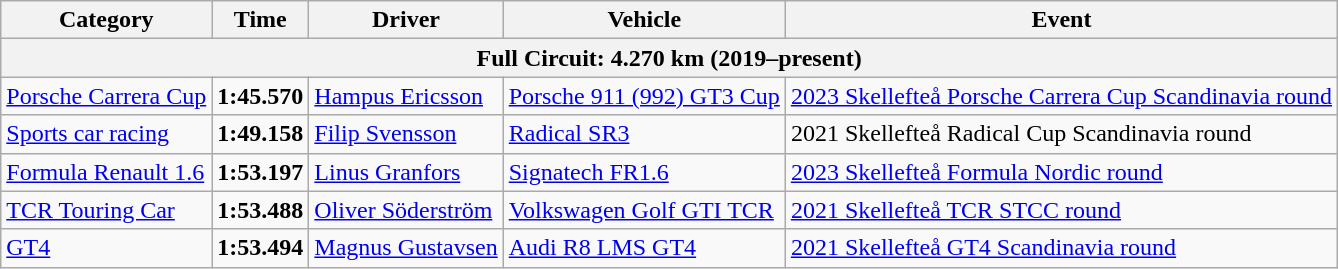<table class="wikitable">
<tr>
<th>Category</th>
<th>Time</th>
<th>Driver</th>
<th>Vehicle</th>
<th>Event</th>
</tr>
<tr>
<th colspan=5>Full Circuit: 4.270 km (2019–present)</th>
</tr>
<tr>
<td><a href='#'>Porsche Carrera Cup</a></td>
<td><strong>1:45.570</strong></td>
<td><a href='#'>Hampus Ericsson</a></td>
<td><a href='#'>Porsche 911 (992) GT3 Cup</a></td>
<td><a href='#'>2023 Skellefteå Porsche Carrera Cup Scandinavia round</a></td>
</tr>
<tr>
<td><a href='#'>Sports car racing</a></td>
<td><strong>1:49.158</strong></td>
<td><a href='#'>Filip Svensson</a></td>
<td><a href='#'>Radical SR3</a></td>
<td>2021 Skellefteå Radical Cup Scandinavia round</td>
</tr>
<tr>
<td><a href='#'>Formula Renault 1.6</a></td>
<td><strong>1:53.197</strong></td>
<td><a href='#'>Linus Granfors</a></td>
<td><a href='#'>Signatech FR1.6</a></td>
<td><a href='#'>2023 Skellefteå Formula Nordic round</a></td>
</tr>
<tr>
<td><a href='#'>TCR Touring Car</a></td>
<td><strong>1:53.488</strong></td>
<td><a href='#'>Oliver Söderström</a></td>
<td><a href='#'>Volkswagen Golf GTI TCR</a></td>
<td><a href='#'>2021 Skellefteå TCR STCC round</a></td>
</tr>
<tr>
<td><a href='#'>GT4</a></td>
<td><strong>1:53.494</strong></td>
<td><a href='#'>Magnus Gustavsen</a></td>
<td><a href='#'>Audi R8 LMS GT4</a></td>
<td><a href='#'>2021 Skellefteå GT4 Scandinavia round</a></td>
</tr>
</table>
